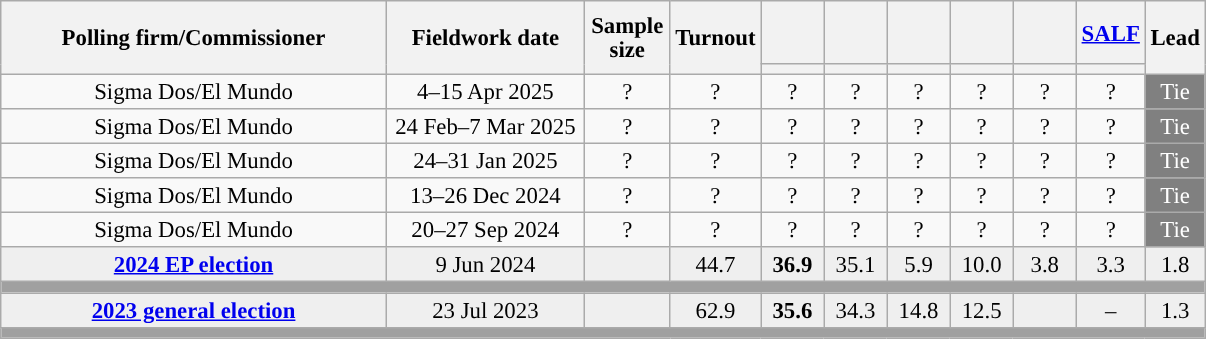<table class="wikitable collapsible collapsed" style="text-align:center; font-size:95%; line-height:16px;">
<tr style="height:42px;">
<th style="width:250px;" rowspan="2">Polling firm/Commissioner</th>
<th style="width:125px;" rowspan="2">Fieldwork date</th>
<th style="width:50px;" rowspan="2">Sample size</th>
<th style="width:45px;" rowspan="2">Turnout</th>
<th style="width:35px;"></th>
<th style="width:35px;"></th>
<th style="width:35px;"></th>
<th style="width:35px;"></th>
<th style="width:35px;"></th>
<th style="width:35px;"><a href='#'>SALF</a></th>
<th style="width:30px;" rowspan="2">Lead</th>
</tr>
<tr>
<th style="color:inherit;background:"></th>
<th style="color:inherit;background:"></th>
<th style="color:inherit;background:"></th>
<th style="color:inherit;background:"></th>
<th style="color:inherit;background:"></th>
<th style="color:inherit;background:"></th>
</tr>
<tr>
<td>Sigma Dos/El Mundo</td>
<td>4–15 Apr 2025</td>
<td>?</td>
<td>?</td>
<td>?<br></td>
<td>?<br></td>
<td>?<br></td>
<td>?<br></td>
<td>?<br></td>
<td>?<br></td>
<td style="background:gray;color:white;">Tie</td>
</tr>
<tr>
<td>Sigma Dos/El Mundo</td>
<td>24 Feb–7 Mar 2025</td>
<td>?</td>
<td>?</td>
<td>?<br></td>
<td>?<br></td>
<td>?<br></td>
<td>?<br></td>
<td>?<br></td>
<td>?<br></td>
<td style="background:gray;color:white;">Tie</td>
</tr>
<tr>
<td>Sigma Dos/El Mundo</td>
<td>24–31 Jan 2025</td>
<td>?</td>
<td>?</td>
<td>?<br></td>
<td>?<br></td>
<td>?<br></td>
<td>?<br></td>
<td>?<br></td>
<td>?<br></td>
<td style="background:gray;color:white;">Tie</td>
</tr>
<tr>
<td>Sigma Dos/El Mundo</td>
<td>13–26 Dec 2024</td>
<td>?</td>
<td>?</td>
<td>?<br></td>
<td>?<br></td>
<td>?<br></td>
<td>?<br></td>
<td>?<br></td>
<td>?<br></td>
<td style="background:gray;color:white;">Tie</td>
</tr>
<tr>
<td>Sigma Dos/El Mundo</td>
<td>20–27 Sep 2024</td>
<td>?</td>
<td>?</td>
<td>?<br></td>
<td>?<br></td>
<td>?<br></td>
<td>?<br></td>
<td>?<br></td>
<td>?<br></td>
<td style="background:gray;color:white;">Tie</td>
</tr>
<tr style="background:#EFEFEF;">
<td><strong><a href='#'>2024 EP election</a></strong></td>
<td>9 Jun 2024</td>
<td></td>
<td>44.7</td>
<td><strong>36.9</strong><br></td>
<td>35.1<br></td>
<td>5.9<br></td>
<td>10.0<br></td>
<td>3.8<br></td>
<td>3.3<br></td>
<td style="background:">1.8</td>
</tr>
<tr>
<td colspan="11" style="background:#A0A0A0"></td>
</tr>
<tr style="background:#EFEFEF;">
<td><strong><a href='#'>2023 general election</a></strong></td>
<td>23 Jul 2023</td>
<td></td>
<td>62.9</td>
<td><strong>35.6</strong><br></td>
<td>34.3<br></td>
<td>14.8<br></td>
<td>12.5<br></td>
<td></td>
<td>–</td>
<td style="background:">1.3</td>
</tr>
<tr>
<td colspan="11" style="background:#A0A0A0"></td>
</tr>
</table>
